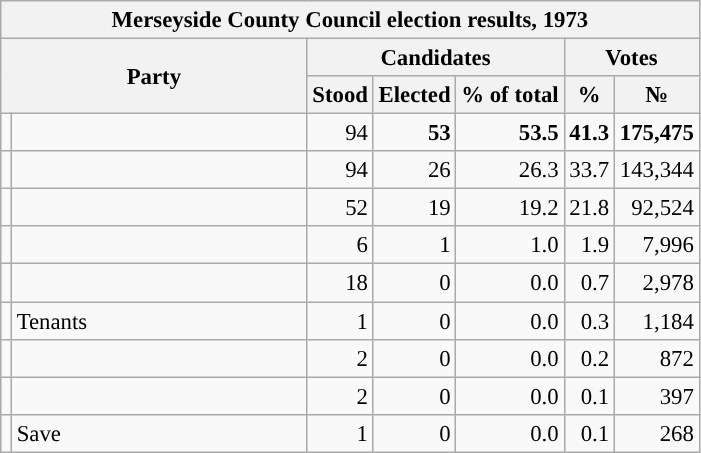<table class="wikitable" style="font-size:95%">
<tr>
<th colspan="16" style="background-color:#f2f2f2">Merseyside County Council election results, 1973</th>
</tr>
<tr style="vertical-align:center;">
<th colspan="2" rowspan="2">Party</th>
<th colspan="3" style="width: 30px">Candidates</th>
<th colspan="2" style="width: 30px">Votes</th>
</tr>
<tr>
<th>Stood</th>
<th>Elected</th>
<th>% of total</th>
<th>%</th>
<th>№</th>
</tr>
<tr>
<td style="background-color: "></td>
<td style="width: 190px"><a href='#'></a></td>
<td style="text-align:right; ">94</td>
<td style="text-align:right; "><strong>53</strong></td>
<td style="text-align:right; "><strong>53.5</strong></td>
<td style="text-align:right; "><strong>41.3</strong></td>
<td style="text-align:right; "><strong>175,475</strong></td>
</tr>
<tr>
<td style="background-color: "></td>
<td style="width: 190px"><a href='#'></a></td>
<td style="text-align:right; ">94</td>
<td style="text-align:right; ">26</td>
<td style="text-align:right; ">26.3</td>
<td style="text-align:right; ">33.7</td>
<td style="text-align:right; ">143,344</td>
</tr>
<tr>
<td style="background-color: "></td>
<td style="width: 190px"><a href='#'></a></td>
<td style="text-align:right; ">52</td>
<td style="text-align:right; ">19</td>
<td style="text-align:right; ">19.2</td>
<td style="text-align:right; ">21.8</td>
<td style="text-align:right; ">92,524</td>
</tr>
<tr>
<td style="background-color: "></td>
<td style="width: 190px"><a href='#'></a></td>
<td style="text-align:right; ">6</td>
<td style="text-align:right; ">1</td>
<td style="text-align:right; ">1.0</td>
<td style="text-align:right; ">1.9</td>
<td style="text-align:right; ">7,996</td>
</tr>
<tr>
<td style="background-color: "></td>
<td style="width: 190px"><a href='#'></a></td>
<td style="text-align:right; ">18</td>
<td style="text-align:right; ">0</td>
<td style="text-align:right; ">0.0</td>
<td style="text-align:right; ">0.7</td>
<td style="text-align:right; ">2,978</td>
</tr>
<tr>
<td style="background-color: "></td>
<td style="width: 190px">Tenants</td>
<td style="text-align:right; ">1</td>
<td style="text-align:right; ">0</td>
<td style="text-align:right; ">0.0</td>
<td style="text-align:right; ">0.3</td>
<td style="text-align:right; ">1,184</td>
</tr>
<tr>
<td style="background-color: "></td>
<td style="width: 190px"><a href='#'></a></td>
<td style="text-align:right; ">2</td>
<td style="text-align:right; ">0</td>
<td style="text-align:right; ">0.0</td>
<td style="text-align:right; ">0.2</td>
<td style="text-align:right; ">872</td>
</tr>
<tr>
<td style="background-color: "></td>
<td style="width: 190px"><a href='#'></a></td>
<td style="text-align:right; ">2</td>
<td style="text-align:right; ">0</td>
<td style="text-align:right; ">0.0</td>
<td style="text-align:right; ">0.1</td>
<td style="text-align:right; ">397</td>
</tr>
<tr>
<td style="background-color: "></td>
<td style="width: 190px">Save</td>
<td style="text-align:right; ">1</td>
<td style="text-align:right; ">0</td>
<td style="text-align:right; ">0.0</td>
<td style="text-align:right; ">0.1</td>
<td style="text-align:right; ">268</td>
</tr>
</table>
